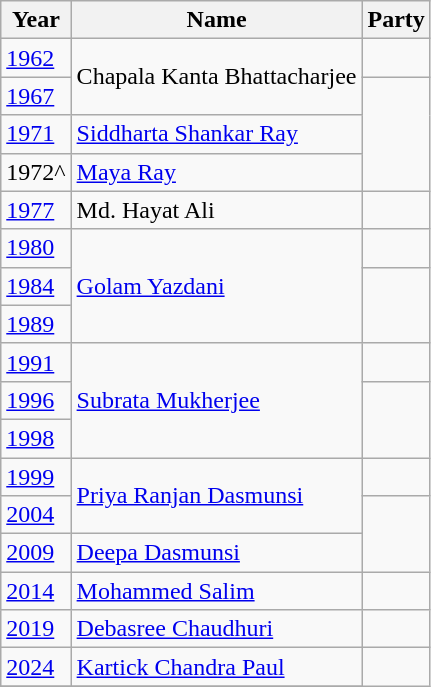<table class="wikitable sortable">
<tr>
<th>Year</th>
<th>Name</th>
<th colspan="2">Party</th>
</tr>
<tr>
<td><a href='#'>1962</a></td>
<td rowspan="2">Chapala Kanta Bhattacharjee</td>
<td></td>
</tr>
<tr>
<td><a href='#'>1967</a></td>
</tr>
<tr>
<td><a href='#'>1971</a></td>
<td><a href='#'>Siddharta Shankar Ray</a></td>
</tr>
<tr>
<td>1972^</td>
<td><a href='#'>Maya Ray</a></td>
</tr>
<tr>
<td><a href='#'>1977</a></td>
<td>Md. Hayat Ali</td>
<td></td>
</tr>
<tr>
<td><a href='#'>1980</a></td>
<td rowspan="3"><a href='#'>Golam Yazdani</a></td>
<td></td>
</tr>
<tr>
<td><a href='#'>1984</a></td>
</tr>
<tr>
<td><a href='#'>1989</a></td>
</tr>
<tr>
<td><a href='#'>1991</a></td>
<td rowspan="3"><a href='#'>Subrata Mukherjee</a></td>
<td></td>
</tr>
<tr>
<td><a href='#'>1996</a></td>
</tr>
<tr>
<td><a href='#'>1998</a></td>
</tr>
<tr>
<td><a href='#'>1999</a></td>
<td rowspan="2"><a href='#'>Priya Ranjan Dasmunsi</a></td>
<td></td>
</tr>
<tr>
<td><a href='#'>2004</a></td>
</tr>
<tr>
<td><a href='#'>2009</a></td>
<td><a href='#'>Deepa Dasmunsi</a></td>
</tr>
<tr>
<td><a href='#'>2014</a></td>
<td><a href='#'>Mohammed Salim</a></td>
<td></td>
</tr>
<tr>
<td><a href='#'>2019</a></td>
<td><a href='#'>Debasree Chaudhuri</a></td>
<td></td>
</tr>
<tr>
<td><a href='#'>2024</a></td>
<td><a href='#'>Kartick Chandra Paul</a></td>
</tr>
<tr>
</tr>
</table>
